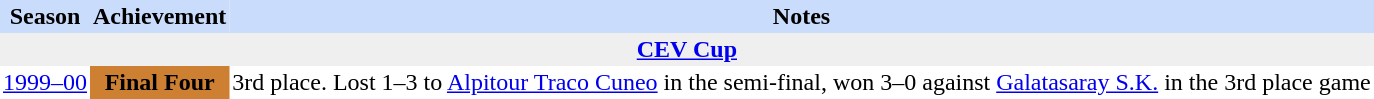<table class="toccolours" border="0" cellpadding="2" cellspacing="0" align="left" style="margin:0.5em;">
<tr bgcolor=#CADCFB>
<th>Season</th>
<th>Achievement</th>
<th>Notes</th>
</tr>
<tr>
<th colspan="4" bgcolor=#EFEFEF><strong><a href='#'>CEV Cup</a></strong></th>
</tr>
<tr>
<td align="center"><a href='#'>1999–00</a></td>
<td align="center" bgcolor= #CD7F32><strong>Final Four</strong></td>
<td align="left">3rd place. Lost 1–3 to <a href='#'>Alpitour Traco Cuneo</a> in the semi-final, won 3–0 against <a href='#'>Galatasaray S.K.</a> in the 3rd place game</td>
</tr>
<tr>
</tr>
</table>
